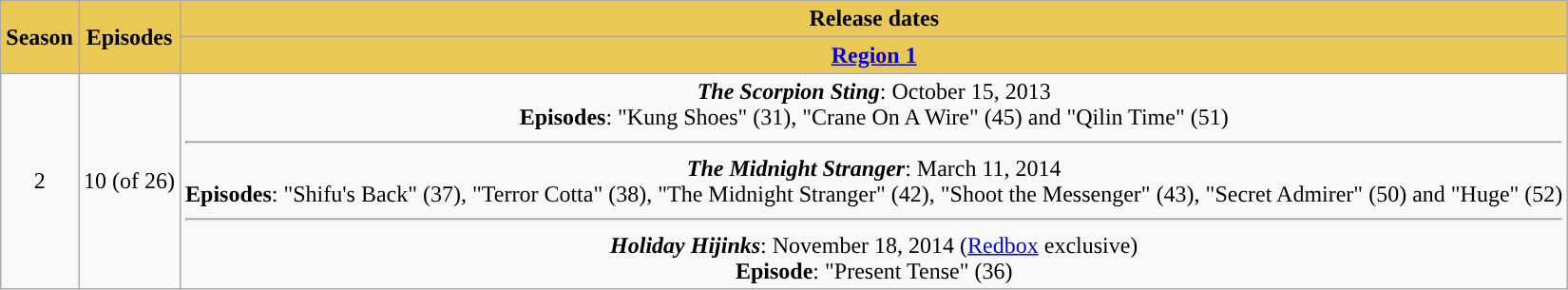<table class="wikitable" style="text-align: center;">
<tr>
<th rowspan=2 style="background:#E9C853">Season</th>
<th rowspan=2 style="background:#E9C853">Episodes</th>
<th style="background:#E9C853">Release dates</th>
</tr>
<tr>
<th style="background:#E9C853"><a href='#'>Region 1</a></th>
</tr>
<tr>
<td>2</td>
<td>10 (of 26)</td>
<td><strong><em>The Scorpion Sting</em></strong>: October 15, 2013<br><strong>Episodes</strong>: "Kung Shoes" (31), "Crane On A Wire" (45) and "Qilin Time" (51) <hr><strong><em>The Midnight Stranger</em></strong>: March 11, 2014<br><strong>Episodes</strong>: "Shifu's Back" (37), "Terror Cotta" (38), "The Midnight Stranger" (42), "Shoot the Messenger" (43), "Secret Admirer" (50) and "Huge" (52)<hr><strong><em>Holiday Hijinks</em></strong>: November 18, 2014 (<a href='#'>Redbox</a> exclusive)<br><strong>Episode</strong>: "Present Tense" (36)</td>
</tr>
</table>
